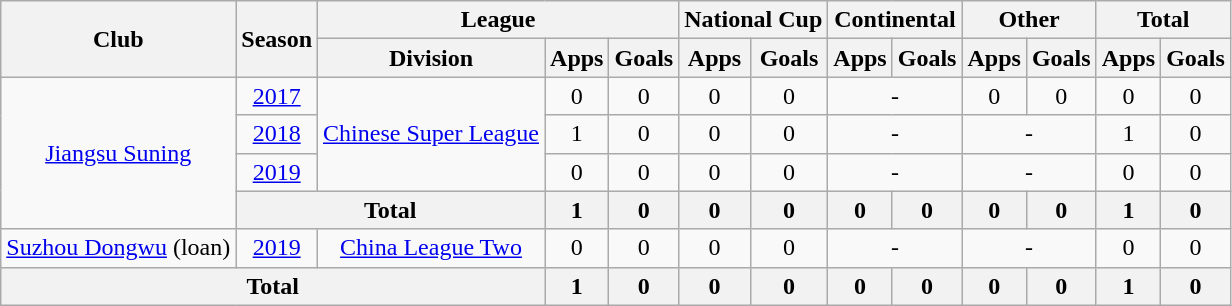<table class="wikitable" style="text-align: center">
<tr>
<th rowspan="2">Club</th>
<th rowspan="2">Season</th>
<th colspan="3">League</th>
<th colspan="2">National Cup</th>
<th colspan="2">Continental</th>
<th colspan="2">Other</th>
<th colspan="2">Total</th>
</tr>
<tr>
<th>Division</th>
<th>Apps</th>
<th>Goals</th>
<th>Apps</th>
<th>Goals</th>
<th>Apps</th>
<th>Goals</th>
<th>Apps</th>
<th>Goals</th>
<th>Apps</th>
<th>Goals</th>
</tr>
<tr>
<td rowspan="4"><a href='#'>Jiangsu Suning</a></td>
<td><a href='#'>2017</a></td>
<td rowspan="3"><a href='#'>Chinese Super League</a></td>
<td>0</td>
<td>0</td>
<td>0</td>
<td>0</td>
<td colspan="2">-</td>
<td>0</td>
<td>0</td>
<td>0</td>
<td>0</td>
</tr>
<tr>
<td><a href='#'>2018</a></td>
<td>1</td>
<td>0</td>
<td>0</td>
<td>0</td>
<td colspan="2">-</td>
<td colspan="2">-</td>
<td>1</td>
<td>0</td>
</tr>
<tr>
<td><a href='#'>2019</a></td>
<td>0</td>
<td>0</td>
<td>0</td>
<td>0</td>
<td colspan="2">-</td>
<td colspan="2">-</td>
<td>0</td>
<td>0</td>
</tr>
<tr>
<th colspan="2"><strong>Total</strong></th>
<th>1</th>
<th>0</th>
<th>0</th>
<th>0</th>
<th>0</th>
<th>0</th>
<th>0</th>
<th>0</th>
<th>1</th>
<th>0</th>
</tr>
<tr>
<td><a href='#'>Suzhou Dongwu</a> (loan)</td>
<td><a href='#'>2019</a></td>
<td><a href='#'>China League Two</a></td>
<td>0</td>
<td>0</td>
<td>0</td>
<td>0</td>
<td colspan="2">-</td>
<td colspan="2">-</td>
<td>0</td>
<td>0</td>
</tr>
<tr>
<th colspan=3>Total</th>
<th>1</th>
<th>0</th>
<th>0</th>
<th>0</th>
<th>0</th>
<th>0</th>
<th>0</th>
<th>0</th>
<th>1</th>
<th>0</th>
</tr>
</table>
